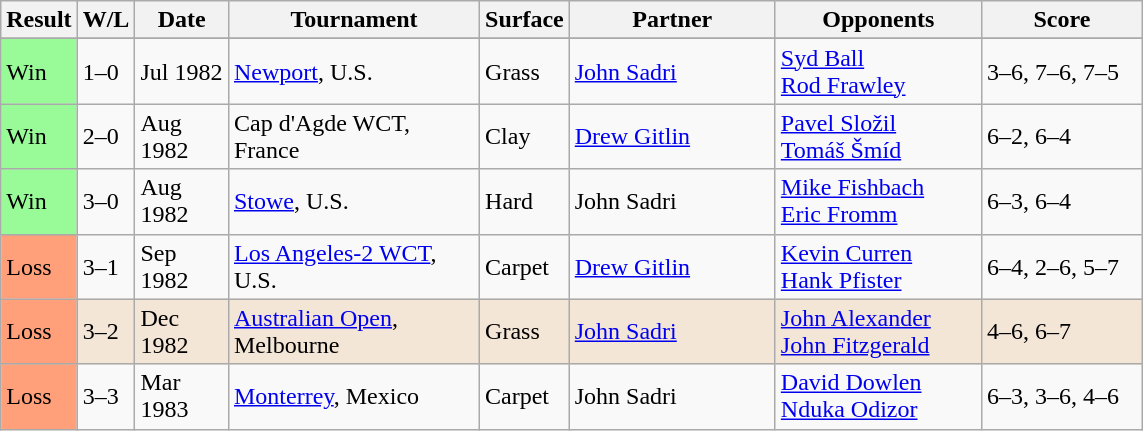<table class="sortable wikitable">
<tr>
<th>Result</th>
<th style="width:30px" class="unsortable">W/L</th>
<th style="width:55px">Date</th>
<th style="width:160px">Tournament</th>
<th style="width:50px">Surface</th>
<th style="width:130px">Partner</th>
<th style="width:130px">Opponents</th>
<th style="width:100px" class="unsortable">Score</th>
</tr>
<tr>
</tr>
<tr>
<td style="background:#98fb98;">Win</td>
<td>1–0</td>
<td>Jul 1982</td>
<td><a href='#'>Newport</a>, U.S.</td>
<td>Grass</td>
<td> <a href='#'>John Sadri</a></td>
<td> <a href='#'>Syd Ball</a> <br>  <a href='#'>Rod Frawley</a></td>
<td>3–6, 7–6, 7–5</td>
</tr>
<tr>
<td style="background:#98fb98;">Win</td>
<td>2–0</td>
<td>Aug 1982</td>
<td>Cap d'Agde WCT, France</td>
<td>Clay</td>
<td> <a href='#'>Drew Gitlin</a></td>
<td> <a href='#'>Pavel Složil</a> <br>  <a href='#'>Tomáš Šmíd</a></td>
<td>6–2, 6–4</td>
</tr>
<tr>
<td style="background:#98fb98;">Win</td>
<td>3–0</td>
<td>Aug 1982</td>
<td><a href='#'>Stowe</a>, U.S.</td>
<td>Hard</td>
<td> John Sadri</td>
<td> <a href='#'>Mike Fishbach</a> <br>  <a href='#'>Eric Fromm</a></td>
<td>6–3, 6–4</td>
</tr>
<tr>
<td style="background:#ffa07a;">Loss</td>
<td>3–1</td>
<td>Sep 1982</td>
<td><a href='#'>Los Angeles-2 WCT</a>, U.S.</td>
<td>Carpet</td>
<td> <a href='#'>Drew Gitlin</a></td>
<td> <a href='#'>Kevin Curren</a> <br>  <a href='#'>Hank Pfister</a></td>
<td>6–4, 2–6, 5–7</td>
</tr>
<tr bgcolor="#f3e6d7">
<td style="background:#ffa07a;">Loss</td>
<td>3–2</td>
<td>Dec 1982</td>
<td><a href='#'>Australian Open</a>, Melbourne</td>
<td>Grass</td>
<td> <a href='#'>John Sadri</a></td>
<td> <a href='#'>John Alexander</a> <br>  <a href='#'>John Fitzgerald</a></td>
<td>4–6, 6–7</td>
</tr>
<tr>
<td style="background:#ffa07a;">Loss</td>
<td>3–3</td>
<td>Mar 1983</td>
<td><a href='#'>Monterrey</a>, Mexico</td>
<td>Carpet</td>
<td> John Sadri</td>
<td> <a href='#'>David Dowlen</a> <br>  <a href='#'>Nduka Odizor</a></td>
<td>6–3, 3–6, 4–6</td>
</tr>
</table>
